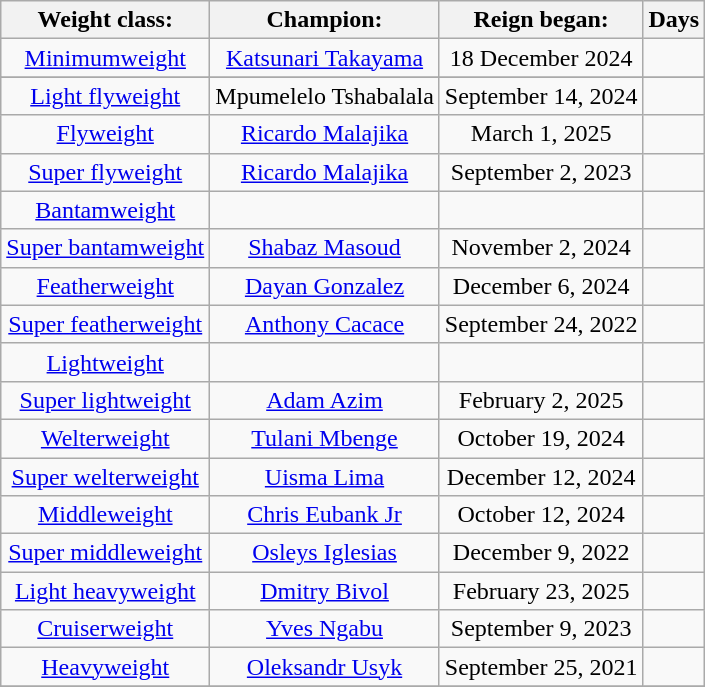<table class="wikitable sortable" style="text-align: center"">
<tr>
<th>Weight class:</th>
<th>Champion:</th>
<th>Reign began:</th>
<th>Days</th>
</tr>
<tr>
<td><a href='#'>Minimumweight</a></td>
<td><a href='#'>Katsunari Takayama</a></td>
<td>18 December 2024</td>
<td></td>
</tr>
<tr>
</tr>
<tr>
<td><a href='#'>Light flyweight</a></td>
<td>Mpumelelo Tshabalala</td>
<td>September 14, 2024</td>
<td></td>
</tr>
<tr>
<td><a href='#'>Flyweight</a></td>
<td><a href='#'>Ricardo Malajika</a></td>
<td>March 1, 2025</td>
<td></td>
</tr>
<tr>
<td><a href='#'>Super flyweight</a></td>
<td><a href='#'>Ricardo Malajika</a></td>
<td>September 2, 2023</td>
<td></td>
</tr>
<tr>
<td><a href='#'>Bantamweight</a></td>
<td></td>
<td></td>
<td></td>
</tr>
<tr>
<td><a href='#'>Super bantamweight</a></td>
<td><a href='#'>Shabaz Masoud</a></td>
<td>November 2, 2024</td>
<td></td>
</tr>
<tr>
<td><a href='#'>Featherweight</a></td>
<td><a href='#'>Dayan Gonzalez</a></td>
<td>December 6, 2024</td>
<td></td>
</tr>
<tr>
<td><a href='#'>Super featherweight</a></td>
<td><a href='#'>Anthony Cacace</a></td>
<td>September 24, 2022</td>
<td></td>
</tr>
<tr>
<td><a href='#'>Lightweight</a></td>
<td></td>
<td></td>
<td></td>
</tr>
<tr>
<td><a href='#'>Super lightweight</a></td>
<td><a href='#'>Adam Azim</a></td>
<td>February 2, 2025</td>
<td></td>
</tr>
<tr>
<td><a href='#'>Welterweight</a></td>
<td><a href='#'>Tulani Mbenge</a></td>
<td>October 19, 2024</td>
<td></td>
</tr>
<tr>
<td><a href='#'>Super welterweight</a></td>
<td><a href='#'>Uisma Lima</a></td>
<td>December 12, 2024</td>
<td></td>
</tr>
<tr>
<td><a href='#'>Middleweight</a></td>
<td><a href='#'>Chris Eubank Jr</a></td>
<td>October 12, 2024</td>
<td></td>
</tr>
<tr>
<td><a href='#'>Super middleweight</a></td>
<td><a href='#'>Osleys Iglesias</a></td>
<td>December 9, 2022</td>
<td></td>
</tr>
<tr>
<td><a href='#'>Light heavyweight</a></td>
<td><a href='#'>Dmitry Bivol</a></td>
<td>February 23, 2025</td>
<td></td>
</tr>
<tr>
<td><a href='#'>Cruiserweight</a></td>
<td><a href='#'>Yves Ngabu</a></td>
<td>September 9, 2023</td>
<td></td>
</tr>
<tr>
<td><a href='#'>Heavyweight</a></td>
<td><a href='#'>Oleksandr Usyk</a></td>
<td>September 25, 2021</td>
<td></td>
</tr>
<tr>
</tr>
</table>
